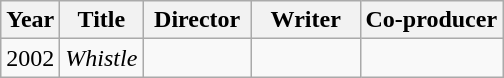<table class="wikitable">
<tr>
<th>Year</th>
<th>Title</th>
<th width=65>Director</th>
<th width=65>Writer</th>
<th>Co-producer</th>
</tr>
<tr>
<td>2002</td>
<td><em>Whistle</em></td>
<td></td>
<td></td>
<td></td>
</tr>
</table>
